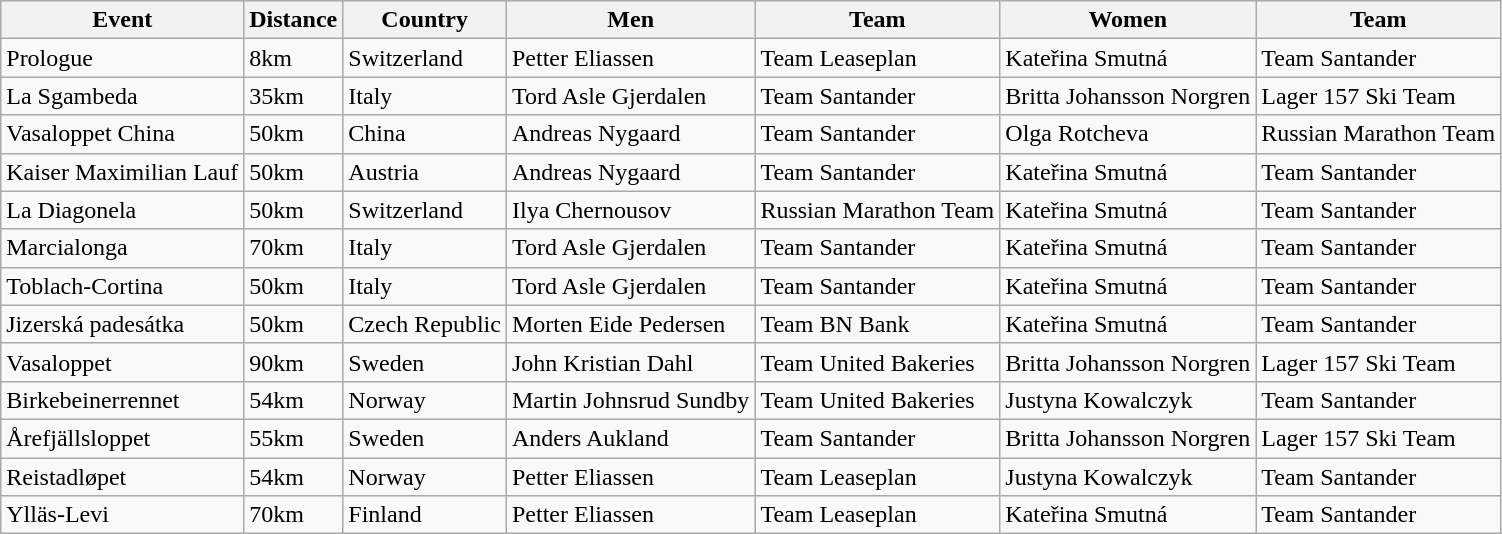<table class="wikitable">
<tr>
<th>Event</th>
<th>Distance</th>
<th>Country</th>
<th>Men</th>
<th>Team</th>
<th>Women</th>
<th>Team</th>
</tr>
<tr>
<td>Prologue</td>
<td>8km</td>
<td> Switzerland</td>
<td> Petter Eliassen</td>
<td>Team Leaseplan</td>
<td> Kateřina Smutná</td>
<td>Team Santander</td>
</tr>
<tr>
<td>La Sgambeda</td>
<td>35km</td>
<td> Italy</td>
<td> Tord Asle Gjerdalen</td>
<td>Team Santander</td>
<td> Britta Johansson Norgren</td>
<td>Lager 157 Ski Team</td>
</tr>
<tr>
<td>Vasaloppet China</td>
<td>50km</td>
<td> China</td>
<td> Andreas Nygaard</td>
<td>Team Santander</td>
<td> Olga Rotcheva</td>
<td>Russian Marathon Team</td>
</tr>
<tr>
<td>Kaiser Maximilian Lauf</td>
<td>50km</td>
<td> Austria</td>
<td> Andreas Nygaard</td>
<td>Team Santander</td>
<td> Kateřina Smutná</td>
<td>Team Santander</td>
</tr>
<tr>
<td>La Diagonela</td>
<td>50km</td>
<td> Switzerland</td>
<td> Ilya Chernousov</td>
<td>Russian Marathon Team</td>
<td> Kateřina Smutná</td>
<td>Team Santander</td>
</tr>
<tr>
<td>Marcialonga</td>
<td>70km</td>
<td> Italy</td>
<td> Tord Asle Gjerdalen</td>
<td>Team Santander</td>
<td> Kateřina Smutná</td>
<td>Team Santander</td>
</tr>
<tr>
<td>Toblach-Cortina</td>
<td>50km</td>
<td> Italy</td>
<td> Tord Asle Gjerdalen</td>
<td>Team Santander</td>
<td> Kateřina Smutná</td>
<td>Team Santander</td>
</tr>
<tr>
<td>Jizerská padesátka</td>
<td>50km</td>
<td> Czech Republic</td>
<td> Morten Eide Pedersen</td>
<td>Team BN Bank</td>
<td> Kateřina Smutná</td>
<td>Team Santander</td>
</tr>
<tr>
<td>Vasaloppet</td>
<td>90km</td>
<td> Sweden</td>
<td> John Kristian Dahl</td>
<td>Team United Bakeries</td>
<td> Britta Johansson Norgren</td>
<td>Lager 157 Ski Team</td>
</tr>
<tr>
<td>Birkebeinerrennet</td>
<td>54km</td>
<td> Norway</td>
<td> Martin Johnsrud Sundby</td>
<td>Team United Bakeries</td>
<td> Justyna Kowalczyk</td>
<td>Team Santander</td>
</tr>
<tr>
<td>Årefjällsloppet</td>
<td>55km</td>
<td> Sweden</td>
<td> Anders Aukland</td>
<td>Team Santander</td>
<td> Britta Johansson Norgren</td>
<td>Lager 157 Ski Team</td>
</tr>
<tr>
<td>Reistadløpet</td>
<td>54km</td>
<td> Norway</td>
<td> Petter Eliassen</td>
<td>Team Leaseplan</td>
<td> Justyna Kowalczyk</td>
<td>Team Santander</td>
</tr>
<tr>
<td>Ylläs-Levi</td>
<td>70km</td>
<td> Finland</td>
<td> Petter Eliassen</td>
<td>Team Leaseplan</td>
<td> Kateřina Smutná</td>
<td>Team Santander</td>
</tr>
</table>
